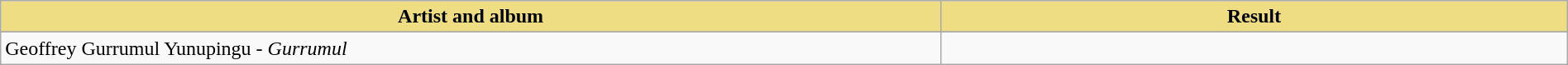<table class="wikitable" width=100%>
<tr>
<th style="width:15%;background:#EEDD82;">Artist and album</th>
<th style="width:10%;background:#EEDD82;">Result</th>
</tr>
<tr>
</tr>
<tr>
<td>Geoffrey Gurrumul Yunupingu - <em>Gurrumul</em></td>
<td></td>
</tr>
</table>
